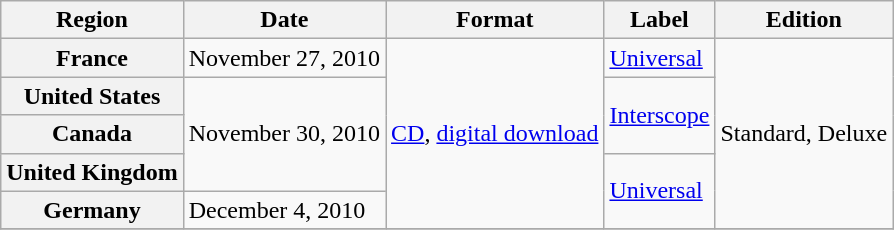<table class="wikitable">
<tr>
<th scope="col">Region</th>
<th scope="col">Date</th>
<th scope="col">Format</th>
<th scope="col">Label</th>
<th scope="col">Edition</th>
</tr>
<tr>
<th scope="row">France</th>
<td>November 27, 2010</td>
<td rowspan="5"><a href='#'>CD</a>, <a href='#'>digital download</a></td>
<td><a href='#'>Universal</a></td>
<td rowspan="5">Standard, Deluxe</td>
</tr>
<tr>
<th scope="row">United States</th>
<td rowspan="3">November 30, 2010</td>
<td rowspan="2"><a href='#'>Interscope</a></td>
</tr>
<tr>
<th scope="row">Canada</th>
</tr>
<tr>
<th scope="row">United Kingdom</th>
<td rowspan="2"><a href='#'>Universal</a></td>
</tr>
<tr>
<th scope="row">Germany</th>
<td>December 4, 2010</td>
</tr>
<tr>
</tr>
</table>
